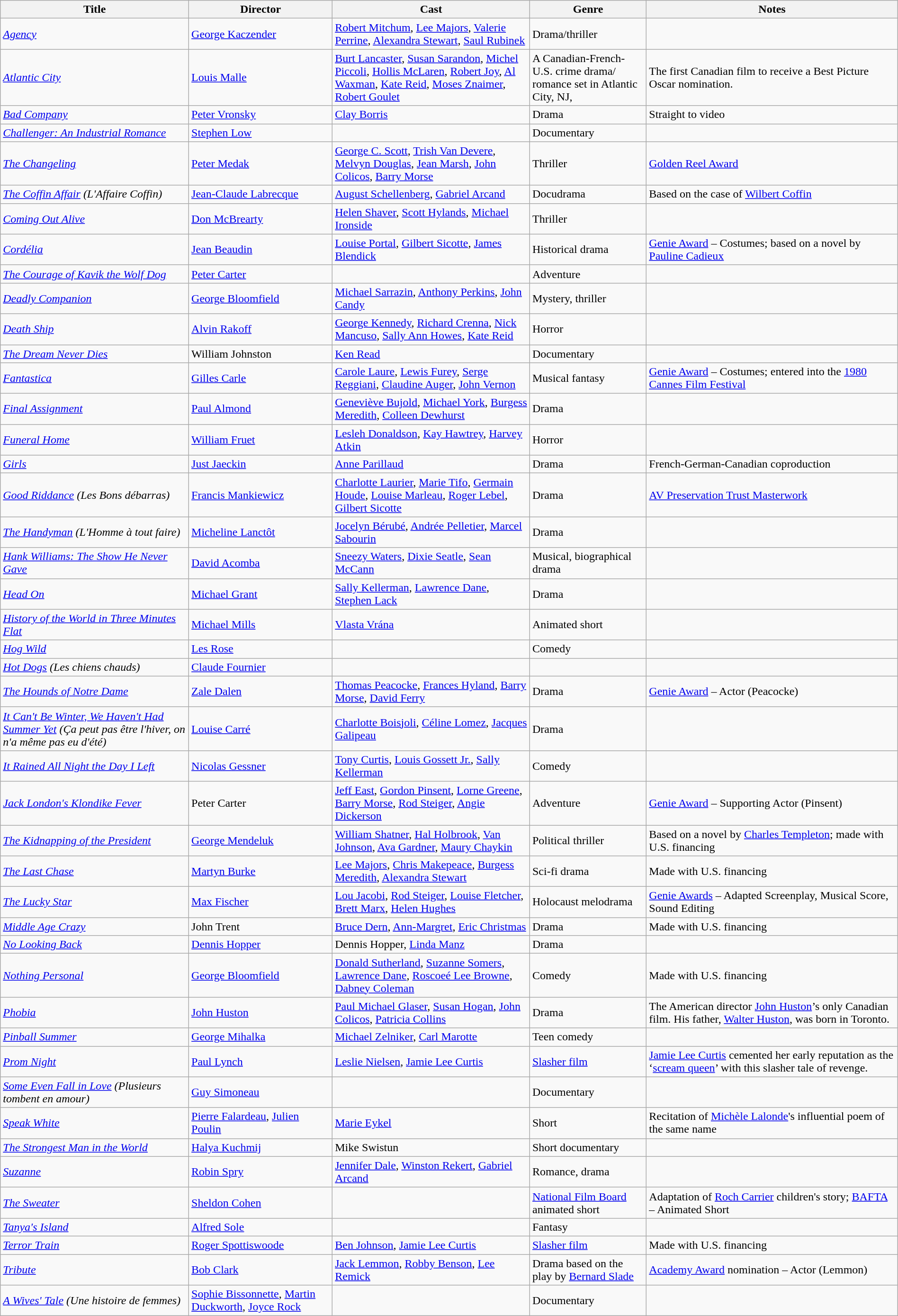<table class="wikitable" width= "100%">
<tr>
<th width=21%>Title</th>
<th width=16%>Director</th>
<th width=22%>Cast</th>
<th width=13%>Genre</th>
<th width=28%>Notes</th>
</tr>
<tr>
<td><em><a href='#'>Agency</a></em></td>
<td><a href='#'>George Kaczender</a></td>
<td><a href='#'>Robert Mitchum</a>, <a href='#'>Lee Majors</a>, <a href='#'>Valerie Perrine</a>, <a href='#'>Alexandra Stewart</a>, <a href='#'>Saul Rubinek</a></td>
<td>Drama/thriller</td>
<td></td>
</tr>
<tr>
<td><em><a href='#'>Atlantic City</a></em></td>
<td><a href='#'>Louis Malle</a></td>
<td><a href='#'>Burt Lancaster</a>, <a href='#'>Susan Sarandon</a>, <a href='#'>Michel Piccoli</a>, <a href='#'>Hollis McLaren</a>, <a href='#'>Robert Joy</a>, <a href='#'>Al Waxman</a>, <a href='#'>Kate Reid</a>, <a href='#'>Moses Znaimer</a>, <a href='#'>Robert Goulet</a></td>
<td>A Canadian-French-U.S. crime drama/ romance set in Atlantic City, NJ,</td>
<td>The first Canadian film to receive a Best Picture Oscar nomination.</td>
</tr>
<tr>
<td><em><a href='#'>Bad Company</a></em></td>
<td><a href='#'>Peter Vronsky</a></td>
<td><a href='#'>Clay Borris</a></td>
<td>Drama</td>
<td>Straight to video</td>
</tr>
<tr>
<td><em><a href='#'>Challenger: An Industrial Romance</a></em></td>
<td><a href='#'>Stephen Low</a></td>
<td></td>
<td>Documentary</td>
<td></td>
</tr>
<tr>
<td><em><a href='#'>The Changeling</a></em></td>
<td><a href='#'>Peter Medak</a></td>
<td><a href='#'>George C. Scott</a>, <a href='#'>Trish Van Devere</a>, <a href='#'>Melvyn Douglas</a>, <a href='#'>Jean Marsh</a>, <a href='#'>John Colicos</a>, <a href='#'>Barry Morse</a></td>
<td>Thriller</td>
<td><a href='#'>Golden Reel Award</a></td>
</tr>
<tr>
<td><em><a href='#'>The Coffin Affair</a> (L'Affaire Coffin)</em></td>
<td><a href='#'>Jean-Claude Labrecque</a></td>
<td><a href='#'>August Schellenberg</a>, <a href='#'>Gabriel Arcand</a></td>
<td>Docudrama</td>
<td>Based on the case of <a href='#'>Wilbert Coffin</a></td>
</tr>
<tr>
<td><em><a href='#'>Coming Out Alive</a></em></td>
<td><a href='#'>Don McBrearty</a></td>
<td><a href='#'>Helen Shaver</a>, <a href='#'>Scott Hylands</a>, <a href='#'>Michael Ironside</a></td>
<td>Thriller</td>
<td></td>
</tr>
<tr>
<td><em><a href='#'>Cordélia</a></em></td>
<td><a href='#'>Jean Beaudin</a></td>
<td><a href='#'>Louise Portal</a>, <a href='#'>Gilbert Sicotte</a>, <a href='#'>James Blendick</a></td>
<td>Historical drama</td>
<td><a href='#'>Genie Award</a> – Costumes; based on a novel by <a href='#'>Pauline Cadieux</a></td>
</tr>
<tr>
<td><em><a href='#'>The Courage of Kavik the Wolf Dog</a></em></td>
<td><a href='#'>Peter Carter</a></td>
<td></td>
<td>Adventure</td>
<td></td>
</tr>
<tr>
<td><em><a href='#'>Deadly Companion</a></em></td>
<td><a href='#'>George Bloomfield</a></td>
<td><a href='#'>Michael Sarrazin</a>, <a href='#'>Anthony Perkins</a>, <a href='#'>John Candy</a></td>
<td>Mystery, thriller</td>
<td></td>
</tr>
<tr>
<td><em><a href='#'>Death Ship</a></em></td>
<td><a href='#'>Alvin Rakoff</a></td>
<td><a href='#'>George Kennedy</a>, <a href='#'>Richard Crenna</a>, <a href='#'>Nick Mancuso</a>, <a href='#'>Sally Ann Howes</a>, <a href='#'>Kate Reid</a></td>
<td>Horror</td>
<td></td>
</tr>
<tr>
<td><em><a href='#'>The Dream Never Dies</a></em></td>
<td>William Johnston</td>
<td><a href='#'>Ken Read</a></td>
<td>Documentary</td>
<td></td>
</tr>
<tr>
<td><em><a href='#'>Fantastica</a></em></td>
<td><a href='#'>Gilles Carle</a></td>
<td><a href='#'>Carole Laure</a>, <a href='#'>Lewis Furey</a>, <a href='#'>Serge Reggiani</a>, <a href='#'>Claudine Auger</a>, <a href='#'>John Vernon</a></td>
<td>Musical fantasy</td>
<td><a href='#'>Genie Award</a> – Costumes; entered into the <a href='#'>1980 Cannes Film Festival</a></td>
</tr>
<tr>
<td><em><a href='#'>Final Assignment</a></em></td>
<td><a href='#'>Paul Almond</a></td>
<td><a href='#'>Geneviève Bujold</a>, <a href='#'>Michael York</a>, <a href='#'>Burgess Meredith</a>, <a href='#'>Colleen Dewhurst</a></td>
<td>Drama</td>
<td></td>
</tr>
<tr>
<td><em><a href='#'>Funeral Home</a></em></td>
<td><a href='#'>William Fruet</a></td>
<td><a href='#'>Lesleh Donaldson</a>, <a href='#'>Kay Hawtrey</a>, <a href='#'>Harvey Atkin</a></td>
<td>Horror</td>
<td></td>
</tr>
<tr>
<td><em><a href='#'>Girls</a></em></td>
<td><a href='#'>Just Jaeckin</a></td>
<td><a href='#'>Anne Parillaud</a></td>
<td>Drama</td>
<td>French-German-Canadian coproduction</td>
</tr>
<tr>
<td><em><a href='#'>Good Riddance</a> (Les Bons débarras)</em></td>
<td><a href='#'>Francis Mankiewicz</a></td>
<td><a href='#'>Charlotte Laurier</a>, <a href='#'>Marie Tifo</a>, <a href='#'>Germain Houde</a>, <a href='#'>Louise Marleau</a>, <a href='#'>Roger Lebel</a>, <a href='#'>Gilbert Sicotte</a></td>
<td>Drama</td>
<td><a href='#'>AV Preservation Trust Masterwork</a></td>
</tr>
<tr>
<td><em><a href='#'>The Handyman</a> (L'Homme à tout faire)</em></td>
<td><a href='#'>Micheline Lanctôt</a></td>
<td><a href='#'>Jocelyn Bérubé</a>, <a href='#'>Andrée Pelletier</a>, <a href='#'>Marcel Sabourin</a></td>
<td>Drama</td>
<td></td>
</tr>
<tr>
<td><em><a href='#'>Hank Williams: The Show He Never Gave</a></em></td>
<td><a href='#'>David Acomba</a></td>
<td><a href='#'>Sneezy Waters</a>, <a href='#'>Dixie Seatle</a>, <a href='#'>Sean McCann</a></td>
<td>Musical, biographical drama</td>
<td></td>
</tr>
<tr>
<td><em><a href='#'>Head On</a></em></td>
<td><a href='#'>Michael Grant</a></td>
<td><a href='#'>Sally Kellerman</a>, <a href='#'>Lawrence Dane</a>, <a href='#'>Stephen Lack</a></td>
<td>Drama</td>
<td></td>
</tr>
<tr>
<td><em><a href='#'>History of the World in Three Minutes Flat</a></em></td>
<td><a href='#'>Michael Mills</a></td>
<td><a href='#'>Vlasta Vrána</a></td>
<td>Animated short</td>
<td></td>
</tr>
<tr>
<td><em><a href='#'>Hog Wild</a></em></td>
<td><a href='#'>Les Rose</a></td>
<td></td>
<td>Comedy</td>
<td></td>
</tr>
<tr>
<td><em><a href='#'>Hot Dogs</a> (Les chiens chauds)</em></td>
<td><a href='#'>Claude Fournier</a></td>
<td></td>
<td></td>
<td></td>
</tr>
<tr>
<td><em><a href='#'>The Hounds of Notre Dame</a></em></td>
<td><a href='#'>Zale Dalen</a></td>
<td><a href='#'>Thomas Peacocke</a>, <a href='#'>Frances Hyland</a>, <a href='#'>Barry Morse</a>, <a href='#'>David Ferry</a></td>
<td>Drama</td>
<td><a href='#'>Genie Award</a> – Actor (Peacocke)</td>
</tr>
<tr>
<td><em><a href='#'>It Can't Be Winter, We Haven't Had Summer Yet</a> (Ça peut pas être l'hiver, on n'a même pas eu d'été)</em></td>
<td><a href='#'>Louise Carré</a></td>
<td><a href='#'>Charlotte Boisjoli</a>, <a href='#'>Céline Lomez</a>, <a href='#'>Jacques Galipeau</a></td>
<td>Drama</td>
<td></td>
</tr>
<tr>
<td><em><a href='#'>It Rained All Night the Day I Left</a></em></td>
<td><a href='#'>Nicolas Gessner</a></td>
<td><a href='#'>Tony Curtis</a>, <a href='#'>Louis Gossett Jr.</a>, <a href='#'>Sally Kellerman</a></td>
<td>Comedy</td>
<td></td>
</tr>
<tr>
<td><em><a href='#'>Jack London's Klondike Fever</a></em></td>
<td>Peter Carter</td>
<td><a href='#'>Jeff East</a>, <a href='#'>Gordon Pinsent</a>, <a href='#'>Lorne Greene</a>, <a href='#'>Barry Morse</a>, <a href='#'>Rod Steiger</a>, <a href='#'>Angie Dickerson</a></td>
<td>Adventure</td>
<td><a href='#'>Genie Award</a> – Supporting Actor (Pinsent)</td>
</tr>
<tr>
<td><em><a href='#'>The Kidnapping of the President</a></em></td>
<td><a href='#'>George Mendeluk</a></td>
<td><a href='#'>William Shatner</a>, <a href='#'>Hal Holbrook</a>, <a href='#'>Van Johnson</a>, <a href='#'>Ava Gardner</a>, <a href='#'>Maury Chaykin</a></td>
<td>Political thriller</td>
<td>Based on a novel by <a href='#'>Charles Templeton</a>; made with U.S. financing</td>
</tr>
<tr>
<td><em><a href='#'>The Last Chase</a></em></td>
<td><a href='#'>Martyn Burke</a></td>
<td><a href='#'>Lee Majors</a>, <a href='#'>Chris Makepeace</a>, <a href='#'>Burgess Meredith</a>, <a href='#'>Alexandra Stewart</a></td>
<td>Sci-fi drama</td>
<td>Made with U.S. financing</td>
</tr>
<tr>
<td><em><a href='#'>The Lucky Star</a></em></td>
<td><a href='#'>Max Fischer</a></td>
<td><a href='#'>Lou Jacobi</a>, <a href='#'>Rod Steiger</a>, <a href='#'>Louise Fletcher</a>, <a href='#'>Brett Marx</a>, <a href='#'>Helen Hughes</a></td>
<td>Holocaust melodrama</td>
<td><a href='#'>Genie Awards</a> – Adapted Screenplay, Musical Score, Sound Editing</td>
</tr>
<tr>
<td><em><a href='#'>Middle Age Crazy</a></em></td>
<td>John Trent</td>
<td><a href='#'>Bruce Dern</a>, <a href='#'>Ann-Margret</a>, <a href='#'>Eric Christmas</a></td>
<td>Drama</td>
<td>Made with U.S. financing</td>
</tr>
<tr>
<td><em><a href='#'>No Looking Back</a></em></td>
<td><a href='#'>Dennis Hopper</a></td>
<td>Dennis Hopper, <a href='#'>Linda Manz</a></td>
<td>Drama</td>
<td></td>
</tr>
<tr>
<td><em><a href='#'>Nothing Personal</a></em></td>
<td><a href='#'>George Bloomfield</a></td>
<td><a href='#'>Donald Sutherland</a>, <a href='#'>Suzanne Somers</a>, <a href='#'>Lawrence Dane</a>, <a href='#'>Roscoeé Lee Browne</a>, <a href='#'>Dabney Coleman</a></td>
<td>Comedy</td>
<td>Made with U.S. financing</td>
</tr>
<tr>
<td><em><a href='#'>Phobia</a></em></td>
<td><a href='#'>John Huston</a></td>
<td><a href='#'>Paul Michael Glaser</a>, <a href='#'>Susan Hogan</a>, <a href='#'>John Colicos</a>, <a href='#'>Patricia Collins</a></td>
<td>Drama</td>
<td>The American director <a href='#'>John Huston</a>’s only Canadian film. His father, <a href='#'>Walter Huston</a>, was born in Toronto.</td>
</tr>
<tr>
<td><em><a href='#'>Pinball Summer</a></em></td>
<td><a href='#'>George Mihalka</a></td>
<td><a href='#'>Michael Zelniker</a>, <a href='#'>Carl Marotte</a></td>
<td>Teen comedy</td>
<td></td>
</tr>
<tr>
<td><em><a href='#'>Prom Night</a></em></td>
<td><a href='#'>Paul Lynch</a></td>
<td><a href='#'>Leslie Nielsen</a>, <a href='#'>Jamie Lee Curtis</a></td>
<td><a href='#'>Slasher film</a></td>
<td><a href='#'>Jamie Lee Curtis</a> cemented her early reputation as the ‘<a href='#'>scream queen</a>’ with this slasher tale of revenge.</td>
</tr>
<tr>
<td><em><a href='#'>Some Even Fall in Love</a> (Plusieurs tombent en amour)</em></td>
<td><a href='#'>Guy Simoneau</a></td>
<td></td>
<td>Documentary</td>
<td></td>
</tr>
<tr>
<td><em><a href='#'>Speak White</a></em></td>
<td><a href='#'>Pierre Falardeau</a>, <a href='#'>Julien Poulin</a></td>
<td><a href='#'>Marie Eykel</a></td>
<td>Short</td>
<td>Recitation of <a href='#'>Michèle Lalonde</a>'s influential poem of the same name</td>
</tr>
<tr>
<td><em><a href='#'>The Strongest Man in the World</a></em></td>
<td><a href='#'>Halya Kuchmij</a></td>
<td>Mike Swistun</td>
<td>Short documentary</td>
<td></td>
</tr>
<tr>
<td><em><a href='#'>Suzanne</a></em></td>
<td><a href='#'>Robin Spry</a></td>
<td><a href='#'>Jennifer Dale</a>, <a href='#'>Winston Rekert</a>, <a href='#'>Gabriel Arcand</a></td>
<td>Romance, drama</td>
<td></td>
</tr>
<tr>
<td><em><a href='#'>The Sweater</a></em></td>
<td><a href='#'>Sheldon Cohen</a></td>
<td></td>
<td><a href='#'>National Film Board</a> animated short</td>
<td>Adaptation of <a href='#'>Roch Carrier</a> children's story; <a href='#'>BAFTA</a> – Animated Short</td>
</tr>
<tr>
<td><em><a href='#'>Tanya's Island</a></em></td>
<td><a href='#'>Alfred Sole</a></td>
<td></td>
<td>Fantasy</td>
<td></td>
</tr>
<tr>
<td><em><a href='#'>Terror Train</a></em></td>
<td><a href='#'>Roger Spottiswoode</a></td>
<td><a href='#'>Ben Johnson</a>, <a href='#'>Jamie Lee Curtis</a></td>
<td><a href='#'>Slasher film</a></td>
<td>Made with U.S. financing</td>
</tr>
<tr>
<td><em><a href='#'>Tribute</a></em></td>
<td><a href='#'>Bob Clark</a></td>
<td><a href='#'>Jack Lemmon</a>, <a href='#'>Robby Benson</a>, <a href='#'>Lee Remick</a></td>
<td>Drama based on the play by <a href='#'>Bernard Slade</a></td>
<td><a href='#'>Academy Award</a> nomination – Actor (Lemmon)</td>
</tr>
<tr>
<td><em><a href='#'>A Wives' Tale</a> (Une histoire de femmes)</em></td>
<td><a href='#'>Sophie Bissonnette</a>, <a href='#'>Martin Duckworth</a>, <a href='#'>Joyce Rock</a></td>
<td></td>
<td>Documentary</td>
<td></td>
</tr>
</table>
